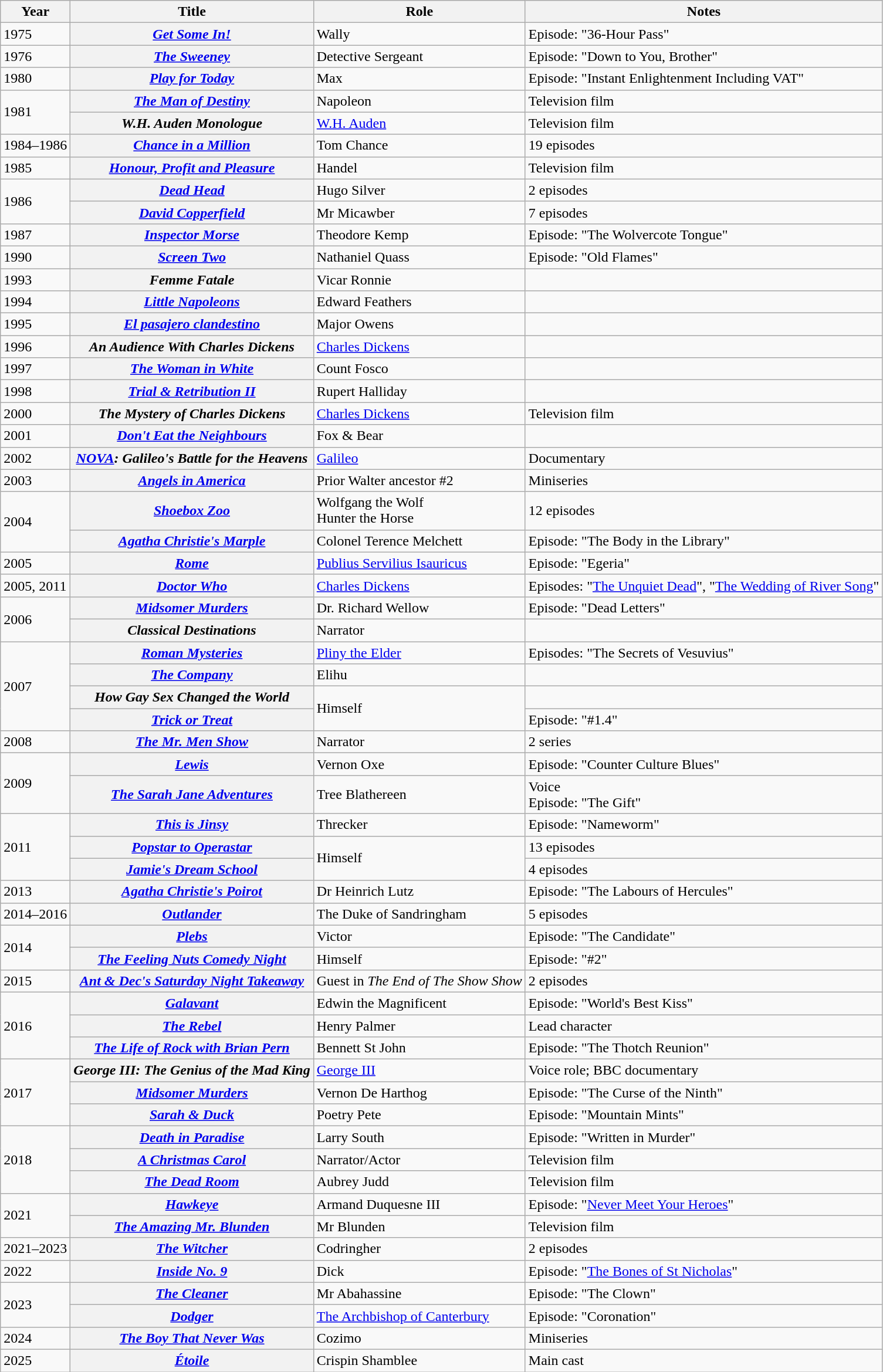<table class="wikitable sortable plainrowheaders">
<tr>
<th scope="col">Year</th>
<th scope="col">Title</th>
<th scope="col">Role</th>
<th scope="col" class="unsortable">Notes</th>
</tr>
<tr>
<td>1975</td>
<th scope="row"><em><a href='#'>Get Some In!</a></em></th>
<td>Wally</td>
<td>Episode: "36-Hour Pass"</td>
</tr>
<tr>
<td>1976</td>
<th scope="row"><em><a href='#'>The Sweeney</a></em></th>
<td>Detective Sergeant</td>
<td>Episode: "Down to You, Brother"</td>
</tr>
<tr>
<td>1980</td>
<th scope="row"><em><a href='#'>Play for Today</a></em></th>
<td>Max</td>
<td>Episode: "Instant Enlightenment Including VAT"</td>
</tr>
<tr>
<td rowspan="2">1981</td>
<th scope="row"><em><a href='#'>The Man of Destiny</a></em></th>
<td>Napoleon</td>
<td>Television film</td>
</tr>
<tr>
<th scope="row"><em>W.H. Auden Monologue</em></th>
<td><a href='#'>W.H. Auden</a></td>
<td>Television film</td>
</tr>
<tr>
<td>1984–1986</td>
<th scope="row"><em><a href='#'>Chance in a Million</a></em></th>
<td>Tom Chance</td>
<td>19 episodes</td>
</tr>
<tr>
<td>1985</td>
<th scope="row"><em><a href='#'>Honour, Profit and Pleasure</a></em></th>
<td>Handel</td>
<td>Television film</td>
</tr>
<tr>
<td rowspan="2">1986</td>
<th scope="row"><em><a href='#'>Dead Head</a></em></th>
<td>Hugo Silver</td>
<td>2 episodes</td>
</tr>
<tr>
<th scope="row"><em><a href='#'>David Copperfield</a></em></th>
<td>Mr Micawber</td>
<td>7 episodes</td>
</tr>
<tr>
<td>1987</td>
<th scope="row"><em><a href='#'>Inspector Morse</a></em></th>
<td>Theodore Kemp</td>
<td>Episode: "The Wolvercote Tongue"</td>
</tr>
<tr>
<td>1990</td>
<th scope="row"><em><a href='#'>Screen Two</a></em></th>
<td>Nathaniel Quass</td>
<td>Episode: "Old Flames"</td>
</tr>
<tr>
<td>1993</td>
<th scope="row"><em>Femme Fatale</em></th>
<td>Vicar Ronnie</td>
<td></td>
</tr>
<tr>
<td>1994</td>
<th scope="row"><em><a href='#'>Little Napoleons</a></em></th>
<td>Edward Feathers</td>
<td></td>
</tr>
<tr>
<td>1995</td>
<th scope="row"><em><a href='#'>El pasajero clandestino</a></em></th>
<td>Major Owens</td>
<td></td>
</tr>
<tr>
<td>1996</td>
<th scope="row"><em>An Audience With Charles Dickens</em></th>
<td><a href='#'>Charles Dickens</a></td>
<td></td>
</tr>
<tr>
<td>1997</td>
<th scope="row"><em><a href='#'>The Woman in White</a></em></th>
<td>Count Fosco</td>
<td></td>
</tr>
<tr>
<td>1998</td>
<th scope="row"><em><a href='#'>Trial & Retribution II</a></em></th>
<td>Rupert Halliday</td>
<td></td>
</tr>
<tr>
<td>2000</td>
<th scope="row"><em>The Mystery of Charles Dickens</em></th>
<td><a href='#'>Charles Dickens</a></td>
<td>Television film</td>
</tr>
<tr>
<td>2001</td>
<th scope="row"><em><a href='#'>Don't Eat the Neighbours</a></em></th>
<td>Fox & Bear</td>
<td></td>
</tr>
<tr>
<td>2002</td>
<th scope="row"><em><a href='#'>NOVA</a>: Galileo's Battle for the Heavens</em></th>
<td><a href='#'>Galileo</a></td>
<td>Documentary</td>
</tr>
<tr>
<td>2003</td>
<th scope="row"><em><a href='#'>Angels in America</a></em></th>
<td>Prior Walter ancestor #2</td>
<td>Miniseries</td>
</tr>
<tr>
<td rowspan="2">2004</td>
<th scope="row"><em><a href='#'>Shoebox Zoo</a></em></th>
<td>Wolfgang the Wolf<br>Hunter the Horse</td>
<td>12 episodes</td>
</tr>
<tr>
<th scope="row"><em><a href='#'>Agatha Christie's Marple</a></em></th>
<td>Colonel Terence Melchett</td>
<td>Episode: "The Body in the Library"</td>
</tr>
<tr>
<td>2005</td>
<th scope="row"><em><a href='#'>Rome</a></em></th>
<td><a href='#'>Publius Servilius Isauricus</a></td>
<td>Episode: "Egeria"</td>
</tr>
<tr>
<td>2005, 2011</td>
<th scope="row"><em><a href='#'>Doctor Who</a></em></th>
<td><a href='#'>Charles Dickens</a></td>
<td>Episodes: "<a href='#'>The Unquiet Dead</a>", "<a href='#'>The Wedding of River Song</a>"</td>
</tr>
<tr>
<td rowspan="2">2006</td>
<th scope="row"><em><a href='#'>Midsomer Murders</a></em></th>
<td>Dr. Richard Wellow</td>
<td>Episode: "Dead Letters"</td>
</tr>
<tr>
<th scope="row"><em>Classical Destinations</em></th>
<td>Narrator</td>
<td></td>
</tr>
<tr>
<td rowspan="4">2007</td>
<th scope="row"><em><a href='#'>Roman Mysteries</a></em></th>
<td><a href='#'>Pliny the Elder</a></td>
<td>Episodes: "The Secrets of Vesuvius"</td>
</tr>
<tr>
<th scope="row"><em><a href='#'>The Company</a></em></th>
<td>Elihu</td>
<td></td>
</tr>
<tr>
<th scope="row"><em>How Gay Sex Changed the World</em></th>
<td rowspan="2">Himself</td>
<td></td>
</tr>
<tr>
<th scope="row"><em><a href='#'>Trick or Treat</a></em></th>
<td>Episode: "#1.4"</td>
</tr>
<tr>
<td>2008</td>
<th scope="row"><em><a href='#'>The Mr. Men Show</a></em></th>
<td>Narrator</td>
<td>2 series</td>
</tr>
<tr>
<td rowspan="2">2009</td>
<th scope="row"><em><a href='#'>Lewis</a></em></th>
<td>Vernon Oxe</td>
<td>Episode: "Counter Culture Blues"</td>
</tr>
<tr>
<th scope="row"><em><a href='#'>The Sarah Jane Adventures</a></em></th>
<td>Tree Blathereen</td>
<td>Voice<br>Episode: "The Gift"</td>
</tr>
<tr>
<td rowspan="3">2011</td>
<th scope="row"><em><a href='#'>This is Jinsy</a></em></th>
<td>Threcker</td>
<td>Episode: "Nameworm"</td>
</tr>
<tr>
<th scope="row"><em><a href='#'>Popstar to Operastar</a></em></th>
<td rowspan="2">Himself</td>
<td>13 episodes</td>
</tr>
<tr>
<th scope="row"><em><a href='#'>Jamie's Dream School</a></em></th>
<td>4 episodes</td>
</tr>
<tr>
<td>2013</td>
<th scope="row"><em><a href='#'>Agatha Christie's Poirot</a></em></th>
<td>Dr Heinrich Lutz</td>
<td>Episode: "The Labours of Hercules"</td>
</tr>
<tr>
<td>2014–2016</td>
<th scope="row"><em><a href='#'>Outlander</a></em></th>
<td>The Duke of Sandringham</td>
<td>5 episodes</td>
</tr>
<tr>
<td rowspan="2">2014</td>
<th scope="row"><em><a href='#'>Plebs</a></em></th>
<td>Victor</td>
<td>Episode: "The Candidate"</td>
</tr>
<tr>
<th scope="row"><em><a href='#'>The Feeling Nuts Comedy Night</a></em></th>
<td>Himself</td>
<td>Episode: "#2"</td>
</tr>
<tr>
<td>2015</td>
<th scope="row"><em><a href='#'>Ant & Dec's Saturday Night Takeaway</a></em></th>
<td>Guest in <em>The End of The Show Show</em></td>
<td>2 episodes</td>
</tr>
<tr>
<td rowspan="3">2016</td>
<th scope="row"><em><a href='#'>Galavant</a></em></th>
<td>Edwin the Magnificent</td>
<td>Episode: "World's Best Kiss"</td>
</tr>
<tr>
<th scope="row"><em><a href='#'>The Rebel</a></em></th>
<td>Henry Palmer</td>
<td>Lead character</td>
</tr>
<tr>
<th scope="row"><em><a href='#'>The Life of Rock with Brian Pern</a></em></th>
<td>Bennett St John</td>
<td>Episode: "The Thotch Reunion"</td>
</tr>
<tr>
<td rowspan="3">2017</td>
<th scope="row"><em>George III: The Genius of the Mad King</em></th>
<td><a href='#'>George III</a></td>
<td>Voice role; BBC documentary</td>
</tr>
<tr>
<th scope="row"><em><a href='#'>Midsomer Murders</a></em></th>
<td>Vernon De Harthog</td>
<td>Episode: "The Curse of the Ninth"</td>
</tr>
<tr>
<th scope="row"><em><a href='#'>Sarah & Duck</a></em></th>
<td>Poetry Pete</td>
<td>Episode: "Mountain Mints"</td>
</tr>
<tr>
<td rowspan="3">2018</td>
<th scope="row"><em><a href='#'>Death in Paradise</a></em></th>
<td>Larry South</td>
<td>Episode: "Written in Murder"</td>
</tr>
<tr>
<th scope="row"><em><a href='#'>A Christmas Carol</a></em></th>
<td>Narrator/Actor</td>
<td>Television film</td>
</tr>
<tr>
<th scope="row"><em><a href='#'>The Dead Room</a></em></th>
<td>Aubrey Judd</td>
<td>Television film</td>
</tr>
<tr>
<td rowspan="2">2021</td>
<th scope="row"><em><a href='#'>Hawkeye</a></em></th>
<td>Armand Duquesne III</td>
<td>Episode: "<a href='#'>Never Meet Your Heroes</a>"</td>
</tr>
<tr>
<th scope="row"><em><a href='#'>The Amazing Mr. Blunden</a></em></th>
<td>Mr Blunden</td>
<td>Television film</td>
</tr>
<tr>
<td>2021–2023</td>
<th scope="row"><em><a href='#'>The Witcher</a></em></th>
<td>Codringher</td>
<td>2 episodes</td>
</tr>
<tr>
<td>2022</td>
<th scope="row"><em><a href='#'>Inside No. 9</a></em></th>
<td>Dick</td>
<td>Episode: "<a href='#'>The Bones of St Nicholas</a>"</td>
</tr>
<tr>
<td rowspan="2">2023</td>
<th scope="row"><em><a href='#'>The Cleaner</a></em></th>
<td>Mr Abahassine</td>
<td>Episode: "The Clown"</td>
</tr>
<tr>
<th scope="row"><em><a href='#'>Dodger</a></em></th>
<td><a href='#'>The Archbishop of Canterbury</a></td>
<td>Episode: "Coronation"</td>
</tr>
<tr>
<td>2024</td>
<th scope="row"><em><a href='#'>The Boy That Never Was</a></em></th>
<td>Cozimo</td>
<td>Miniseries</td>
</tr>
<tr>
<td>2025</td>
<th scope="row"><em><a href='#'>Étoile</a></em></th>
<td>Crispin Shamblee</td>
<td>Main cast</td>
</tr>
</table>
